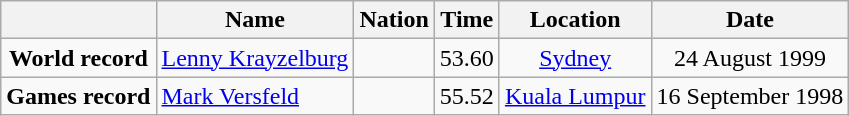<table class=wikitable style=text-align:center>
<tr>
<th></th>
<th>Name</th>
<th>Nation</th>
<th>Time</th>
<th>Location</th>
<th>Date</th>
</tr>
<tr>
<td><strong>World record</strong></td>
<td align=left><a href='#'>Lenny Krayzelburg</a></td>
<td align=left></td>
<td align=left>53.60</td>
<td><a href='#'>Sydney</a></td>
<td>24 August 1999</td>
</tr>
<tr>
<td><strong>Games record</strong></td>
<td align=left><a href='#'>Mark Versfeld</a></td>
<td align=left></td>
<td align=left>55.52</td>
<td><a href='#'>Kuala Lumpur</a></td>
<td>16 September 1998</td>
</tr>
</table>
